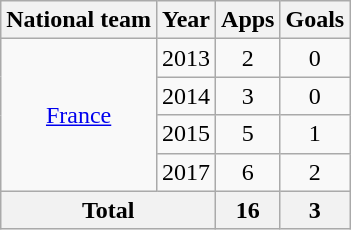<table class="wikitable" style="text-align: center;">
<tr>
<th>National team</th>
<th>Year</th>
<th>Apps</th>
<th>Goals</th>
</tr>
<tr>
<td rowspan="4"><a href='#'>France</a></td>
<td>2013</td>
<td>2</td>
<td>0</td>
</tr>
<tr>
<td>2014</td>
<td>3</td>
<td>0</td>
</tr>
<tr>
<td>2015</td>
<td>5</td>
<td>1</td>
</tr>
<tr>
<td>2017</td>
<td>6</td>
<td>2</td>
</tr>
<tr>
<th colspan="2">Total</th>
<th>16</th>
<th>3</th>
</tr>
</table>
